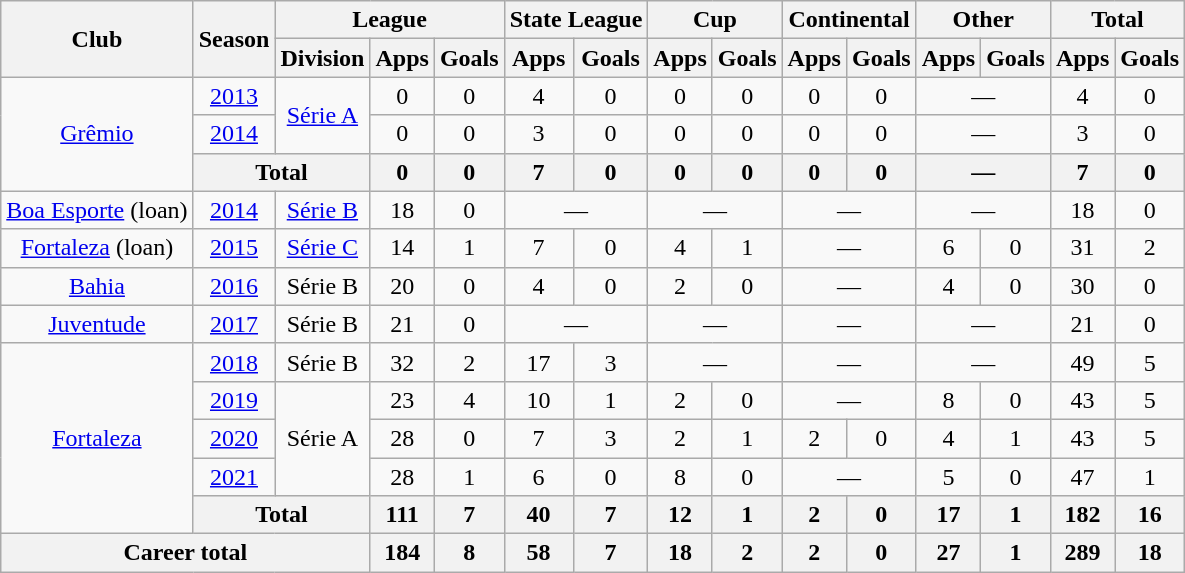<table class="wikitable" style="text-align: center;">
<tr>
<th rowspan="2">Club</th>
<th rowspan="2">Season</th>
<th colspan="3">League</th>
<th colspan="2">State League</th>
<th colspan="2">Cup</th>
<th colspan="2">Continental</th>
<th colspan="2">Other</th>
<th colspan="2">Total</th>
</tr>
<tr>
<th>Division</th>
<th>Apps</th>
<th>Goals</th>
<th>Apps</th>
<th>Goals</th>
<th>Apps</th>
<th>Goals</th>
<th>Apps</th>
<th>Goals</th>
<th>Apps</th>
<th>Goals</th>
<th>Apps</th>
<th>Goals</th>
</tr>
<tr>
<td rowspan="3" valign="center"><a href='#'>Grêmio</a></td>
<td><a href='#'>2013</a></td>
<td rowspan="2"><a href='#'>Série A</a></td>
<td>0</td>
<td>0</td>
<td>4</td>
<td>0</td>
<td>0</td>
<td>0</td>
<td>0</td>
<td>0</td>
<td colspan="2">—</td>
<td>4</td>
<td>0</td>
</tr>
<tr>
<td><a href='#'>2014</a></td>
<td>0</td>
<td>0</td>
<td>3</td>
<td>0</td>
<td>0</td>
<td>0</td>
<td>0</td>
<td>0</td>
<td colspan="2">—</td>
<td>3</td>
<td>0</td>
</tr>
<tr>
<th colspan="2">Total</th>
<th>0</th>
<th>0</th>
<th>7</th>
<th>0</th>
<th>0</th>
<th>0</th>
<th>0</th>
<th>0</th>
<th colspan="2">—</th>
<th>7</th>
<th>0</th>
</tr>
<tr>
<td valign="center"><a href='#'>Boa Esporte</a> (loan)</td>
<td><a href='#'>2014</a></td>
<td><a href='#'>Série B</a></td>
<td>18</td>
<td>0</td>
<td colspan="2">—</td>
<td colspan="2">—</td>
<td colspan="2">—</td>
<td colspan="2">—</td>
<td>18</td>
<td>0</td>
</tr>
<tr>
<td valign="center"><a href='#'>Fortaleza</a> (loan)</td>
<td><a href='#'>2015</a></td>
<td><a href='#'>Série C</a></td>
<td>14</td>
<td>1</td>
<td>7</td>
<td>0</td>
<td>4</td>
<td>1</td>
<td colspan="2">—</td>
<td>6</td>
<td>0</td>
<td>31</td>
<td>2</td>
</tr>
<tr>
<td valign="center"><a href='#'>Bahia</a></td>
<td><a href='#'>2016</a></td>
<td>Série B</td>
<td>20</td>
<td>0</td>
<td>4</td>
<td>0</td>
<td>2</td>
<td>0</td>
<td colspan="2">—</td>
<td>4</td>
<td>0</td>
<td>30</td>
<td>0</td>
</tr>
<tr>
<td valign="center"><a href='#'>Juventude</a></td>
<td><a href='#'>2017</a></td>
<td>Série B</td>
<td>21</td>
<td>0</td>
<td colspan="2">—</td>
<td colspan="2">—</td>
<td colspan="2">—</td>
<td colspan="2">—</td>
<td>21</td>
<td>0</td>
</tr>
<tr>
<td rowspan="5" valign="center"><a href='#'>Fortaleza</a></td>
<td><a href='#'>2018</a></td>
<td>Série B</td>
<td>32</td>
<td>2</td>
<td>17</td>
<td>3</td>
<td colspan="2">—</td>
<td colspan="2">—</td>
<td colspan="2">—</td>
<td>49</td>
<td>5</td>
</tr>
<tr>
<td><a href='#'>2019</a></td>
<td rowspan="3">Série A</td>
<td>23</td>
<td>4</td>
<td>10</td>
<td>1</td>
<td>2</td>
<td>0</td>
<td colspan="2">—</td>
<td>8</td>
<td>0</td>
<td>43</td>
<td>5</td>
</tr>
<tr>
<td><a href='#'>2020</a></td>
<td>28</td>
<td>0</td>
<td>7</td>
<td>3</td>
<td>2</td>
<td>1</td>
<td>2</td>
<td>0</td>
<td>4</td>
<td>1</td>
<td>43</td>
<td>5</td>
</tr>
<tr>
<td><a href='#'>2021</a></td>
<td>28</td>
<td>1</td>
<td>6</td>
<td>0</td>
<td>8</td>
<td>0</td>
<td colspan="2">—</td>
<td>5</td>
<td>0</td>
<td>47</td>
<td>1</td>
</tr>
<tr>
<th colspan="2">Total</th>
<th>111</th>
<th>7</th>
<th>40</th>
<th>7</th>
<th>12</th>
<th>1</th>
<th>2</th>
<th>0</th>
<th>17</th>
<th>1</th>
<th>182</th>
<th>16</th>
</tr>
<tr>
<th colspan="3">Career total</th>
<th>184</th>
<th>8</th>
<th>58</th>
<th>7</th>
<th>18</th>
<th>2</th>
<th>2</th>
<th>0</th>
<th>27</th>
<th>1</th>
<th>289</th>
<th>18</th>
</tr>
</table>
